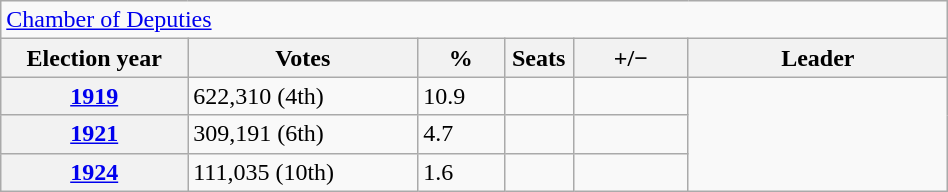<table class=wikitable style="width:50%; border:1px #AAAAFF solid">
<tr>
<td colspan=6><a href='#'>Chamber of Deputies</a></td>
</tr>
<tr>
<th width=13%>Election year</th>
<th width=16%>Votes</th>
<th width=6%>%</th>
<th width=1%>Seats</th>
<th width=8%>+/−</th>
<th width=18%>Leader</th>
</tr>
<tr>
<th><a href='#'>1919</a></th>
<td>622,310 (4th)</td>
<td>10.9</td>
<td></td>
<td></td>
<td rowspan=3></td>
</tr>
<tr>
<th><a href='#'>1921</a></th>
<td>309,191 (6th)</td>
<td>4.7</td>
<td></td>
<td></td>
</tr>
<tr>
<th><a href='#'>1924</a></th>
<td>111,035 (10th)</td>
<td>1.6</td>
<td></td>
<td></td>
</tr>
</table>
